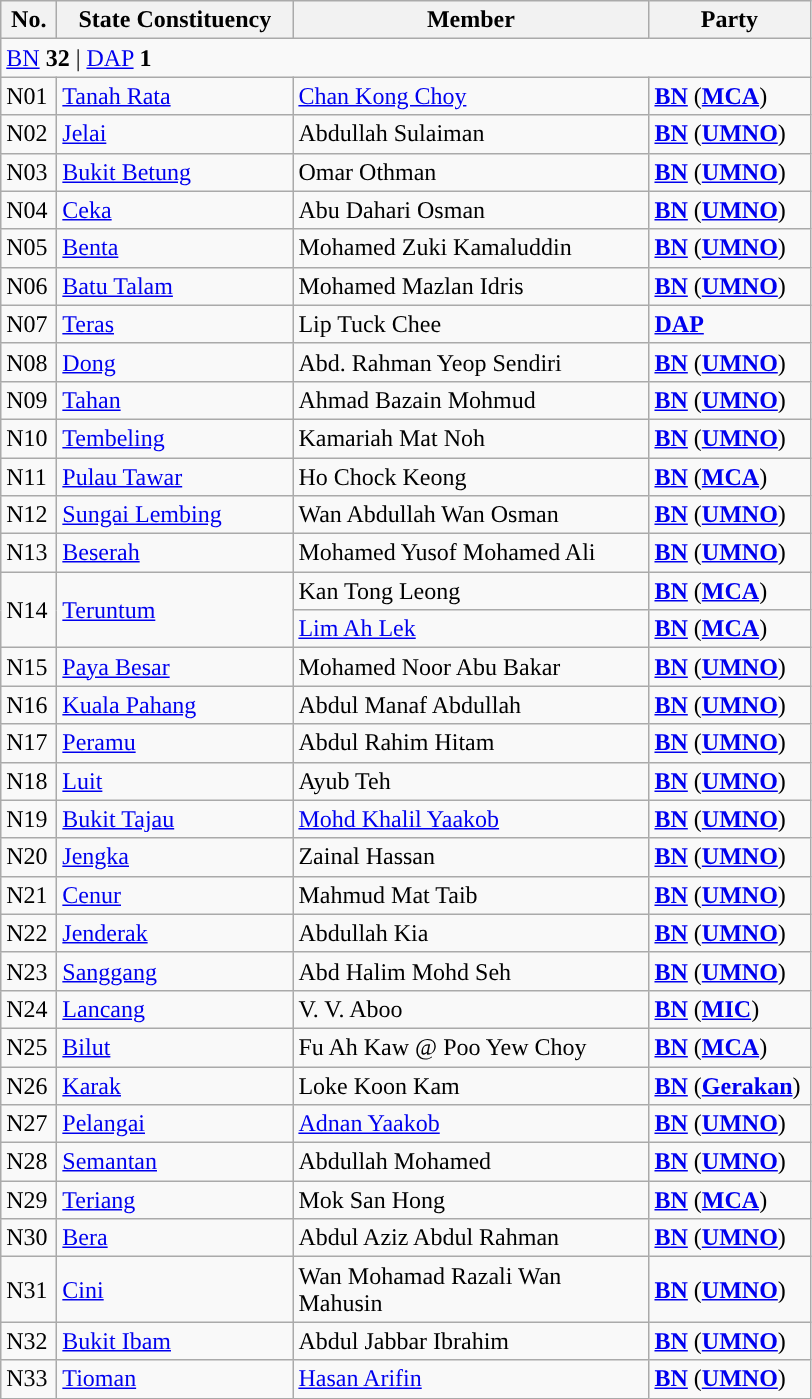<table class="wikitable sortable">
<tr>
<th style="width:30px;">No.</th>
<th style="width:150px;">State Constituency</th>
<th style="width:230px;">Member</th>
<th style="width:100px;">Party</th>
</tr>
<tr>
<td colspan="4"><a href='#'>BN</a> <strong>32</strong> | <a href='#'>DAP</a> <strong>1</strong></td>
</tr>
<tr>
<td>N01</td>
<td><a href='#'>Tanah Rata</a></td>
<td><a href='#'>Chan Kong Choy</a></td>
<td><strong><a href='#'>BN</a></strong> (<strong><a href='#'>MCA</a></strong>)</td>
</tr>
<tr>
<td>N02</td>
<td><a href='#'>Jelai</a></td>
<td>Abdullah Sulaiman</td>
<td><strong><a href='#'>BN</a></strong> (<strong><a href='#'>UMNO</a></strong>)</td>
</tr>
<tr>
<td>N03</td>
<td><a href='#'>Bukit Betung</a></td>
<td>Omar Othman</td>
<td><strong><a href='#'>BN</a></strong> (<strong><a href='#'>UMNO</a></strong>)</td>
</tr>
<tr>
<td>N04</td>
<td><a href='#'>Ceka</a></td>
<td>Abu Dahari Osman</td>
<td><strong><a href='#'>BN</a></strong> (<strong><a href='#'>UMNO</a></strong>)</td>
</tr>
<tr>
<td>N05</td>
<td><a href='#'>Benta</a></td>
<td>Mohamed Zuki Kamaluddin</td>
<td><strong><a href='#'>BN</a></strong> (<strong><a href='#'>UMNO</a></strong>)</td>
</tr>
<tr>
<td>N06</td>
<td><a href='#'>Batu Talam</a></td>
<td>Mohamed Mazlan Idris</td>
<td><strong><a href='#'>BN</a></strong> (<strong><a href='#'>UMNO</a></strong>)</td>
</tr>
<tr>
<td>N07</td>
<td><a href='#'>Teras</a></td>
<td>Lip Tuck Chee</td>
<td><strong><a href='#'>DAP</a></strong></td>
</tr>
<tr>
<td>N08</td>
<td><a href='#'>Dong</a></td>
<td>Abd. Rahman Yeop Sendiri</td>
<td><strong><a href='#'>BN</a></strong> (<strong><a href='#'>UMNO</a></strong>)</td>
</tr>
<tr>
<td>N09</td>
<td><a href='#'>Tahan</a></td>
<td>Ahmad Bazain Mohmud</td>
<td><strong><a href='#'>BN</a></strong> (<strong><a href='#'>UMNO</a></strong>)</td>
</tr>
<tr>
<td>N10</td>
<td><a href='#'>Tembeling</a></td>
<td>Kamariah Mat Noh</td>
<td><strong><a href='#'>BN</a></strong> (<strong><a href='#'>UMNO</a></strong>)</td>
</tr>
<tr>
<td>N11</td>
<td><a href='#'>Pulau Tawar</a></td>
<td>Ho Chock Keong</td>
<td><strong><a href='#'>BN</a></strong> (<strong><a href='#'>MCA</a></strong>)</td>
</tr>
<tr>
<td>N12</td>
<td><a href='#'>Sungai Lembing</a></td>
<td>Wan Abdullah Wan Osman</td>
<td><strong><a href='#'>BN</a></strong> (<strong><a href='#'>UMNO</a></strong>)</td>
</tr>
<tr>
<td>N13</td>
<td><a href='#'>Beserah</a></td>
<td>Mohamed Yusof Mohamed Ali</td>
<td><strong><a href='#'>BN</a></strong> (<strong><a href='#'>UMNO</a></strong>)</td>
</tr>
<tr>
<td rowspan=2>N14</td>
<td rowspan=2><a href='#'>Teruntum</a></td>
<td>Kan Tong Leong </td>
<td><strong><a href='#'>BN</a></strong> (<strong><a href='#'>MCA</a></strong>)</td>
</tr>
<tr>
<td><a href='#'>Lim Ah Lek</a> </td>
<td><strong><a href='#'>BN</a></strong> (<strong><a href='#'>MCA</a></strong>)</td>
</tr>
<tr>
<td>N15</td>
<td><a href='#'>Paya Besar</a></td>
<td>Mohamed Noor Abu Bakar</td>
<td><strong><a href='#'>BN</a></strong> (<strong><a href='#'>UMNO</a></strong>)</td>
</tr>
<tr>
<td>N16</td>
<td><a href='#'>Kuala Pahang</a></td>
<td>Abdul Manaf Abdullah</td>
<td><strong><a href='#'>BN</a></strong> (<strong><a href='#'>UMNO</a></strong>)</td>
</tr>
<tr>
<td>N17</td>
<td><a href='#'>Peramu</a></td>
<td>Abdul Rahim Hitam</td>
<td><strong><a href='#'>BN</a></strong> (<strong><a href='#'>UMNO</a></strong>)</td>
</tr>
<tr>
<td>N18</td>
<td><a href='#'>Luit</a></td>
<td>Ayub Teh</td>
<td><strong><a href='#'>BN</a></strong> (<strong><a href='#'>UMNO</a></strong>)</td>
</tr>
<tr>
<td>N19</td>
<td><a href='#'>Bukit Tajau</a></td>
<td><a href='#'>Mohd Khalil Yaakob</a></td>
<td><strong><a href='#'>BN</a></strong> (<strong><a href='#'>UMNO</a></strong>)</td>
</tr>
<tr>
<td>N20</td>
<td><a href='#'>Jengka</a></td>
<td>Zainal Hassan</td>
<td><strong><a href='#'>BN</a></strong> (<strong><a href='#'>UMNO</a></strong>)</td>
</tr>
<tr>
<td>N21</td>
<td><a href='#'>Cenur</a></td>
<td>Mahmud Mat Taib</td>
<td><strong><a href='#'>BN</a></strong> (<strong><a href='#'>UMNO</a></strong>)</td>
</tr>
<tr>
<td>N22</td>
<td><a href='#'>Jenderak</a></td>
<td>Abdullah Kia</td>
<td><strong><a href='#'>BN</a></strong> (<strong><a href='#'>UMNO</a></strong>)</td>
</tr>
<tr>
<td>N23</td>
<td><a href='#'>Sanggang</a></td>
<td>Abd Halim Mohd Seh</td>
<td><strong><a href='#'>BN</a></strong> (<strong><a href='#'>UMNO</a></strong>)</td>
</tr>
<tr>
<td>N24</td>
<td><a href='#'>Lancang</a></td>
<td>V. V. Aboo</td>
<td><strong><a href='#'>BN</a></strong> (<strong><a href='#'>MIC</a></strong>)</td>
</tr>
<tr>
<td>N25</td>
<td><a href='#'>Bilut</a></td>
<td>Fu Ah Kaw @ Poo Yew Choy</td>
<td><strong><a href='#'>BN</a></strong> (<strong><a href='#'>MCA</a></strong>)</td>
</tr>
<tr>
<td>N26</td>
<td><a href='#'>Karak</a></td>
<td>Loke Koon Kam</td>
<td><strong><a href='#'>BN</a></strong> (<strong><a href='#'>Gerakan</a></strong>)</td>
</tr>
<tr>
<td>N27</td>
<td><a href='#'>Pelangai</a></td>
<td><a href='#'>Adnan Yaakob</a></td>
<td><strong><a href='#'>BN</a></strong> (<strong><a href='#'>UMNO</a></strong>)</td>
</tr>
<tr>
<td>N28</td>
<td><a href='#'>Semantan</a></td>
<td>Abdullah Mohamed</td>
<td><strong><a href='#'>BN</a></strong> (<strong><a href='#'>UMNO</a></strong>)</td>
</tr>
<tr>
<td>N29</td>
<td><a href='#'>Teriang</a></td>
<td>Mok San Hong</td>
<td><strong><a href='#'>BN</a></strong> (<strong><a href='#'>MCA</a></strong>)</td>
</tr>
<tr>
<td>N30</td>
<td><a href='#'>Bera</a></td>
<td>Abdul Aziz Abdul Rahman</td>
<td><strong><a href='#'>BN</a></strong> (<strong><a href='#'>UMNO</a></strong>)</td>
</tr>
<tr>
<td>N31</td>
<td><a href='#'>Cini</a></td>
<td>Wan Mohamad Razali Wan Mahusin</td>
<td><strong><a href='#'>BN</a></strong> (<strong><a href='#'>UMNO</a></strong>)</td>
</tr>
<tr>
<td>N32</td>
<td><a href='#'>Bukit Ibam</a></td>
<td>Abdul Jabbar Ibrahim</td>
<td><strong><a href='#'>BN</a></strong> (<strong><a href='#'>UMNO</a></strong>)</td>
</tr>
<tr>
<td>N33</td>
<td><a href='#'>Tioman</a></td>
<td><a href='#'>Hasan Arifin</a></td>
<td><strong><a href='#'>BN</a></strong> (<strong><a href='#'>UMNO</a></strong>)</td>
</tr>
</table>
